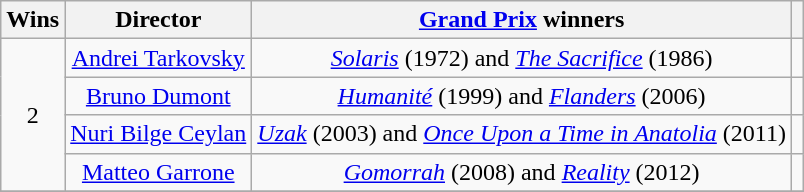<table class="wikitable sortable" style="text-align: center">
<tr>
<th scope="col">Wins</th>
<th scope="col">Director</th>
<th scope="col"><a href='#'>Grand Prix</a> winners</th>
<th scope="col" class="unsortable"></th>
</tr>
<tr>
<td rowspan="4">2</td>
<td><a href='#'>Andrei Tarkovsky</a></td>
<td><em><a href='#'>Solaris</a></em> (1972) and <em><a href='#'>The Sacrifice</a></em> (1986)</td>
<td></td>
</tr>
<tr>
<td><a href='#'>Bruno Dumont</a></td>
<td><em><a href='#'>Humanité</a></em> (1999) and <em><a href='#'>Flanders</a></em> (2006)</td>
<td></td>
</tr>
<tr>
<td><a href='#'>Nuri Bilge Ceylan</a></td>
<td><em><a href='#'>Uzak</a></em> (2003) and <em><a href='#'>Once Upon a Time in Anatolia</a></em> (2011)</td>
<td></td>
</tr>
<tr>
<td><a href='#'>Matteo Garrone</a></td>
<td><em><a href='#'>Gomorrah</a></em> (2008) and <em><a href='#'>Reality</a></em> (2012)</td>
<td></td>
</tr>
<tr>
</tr>
</table>
